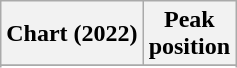<table class="wikitable sortable plainrowheaders" style="text-align:center">
<tr>
<th scope="col">Chart (2022)</th>
<th scope="col">Peak<br>position</th>
</tr>
<tr>
</tr>
<tr>
</tr>
<tr>
</tr>
</table>
